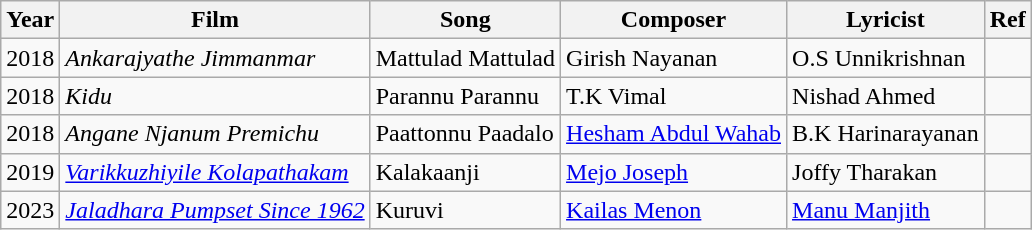<table class="sortable wikitable">
<tr>
<th>Year</th>
<th>Film</th>
<th>Song</th>
<th>Composer</th>
<th>Lyricist</th>
<th>Ref</th>
</tr>
<tr>
<td>2018</td>
<td><em>Ankarajyathe Jimmanmar</em></td>
<td>Mattulad Mattulad</td>
<td>Girish Nayanan</td>
<td>O.S Unnikrishnan</td>
<td></td>
</tr>
<tr>
<td>2018</td>
<td><em>Kidu</em></td>
<td>Parannu Parannu</td>
<td>T.K Vimal</td>
<td>Nishad Ahmed</td>
<td></td>
</tr>
<tr>
<td>2018</td>
<td><em>Angane Njanum Premichu</em></td>
<td>Paattonnu Paadalo</td>
<td><a href='#'>Hesham Abdul Wahab</a></td>
<td>B.K Harinarayanan</td>
<td></td>
</tr>
<tr>
<td>2019</td>
<td><a href='#'><em>Varikkuzhiyile Kolapathakam</em></a></td>
<td>Kalakaanji</td>
<td><a href='#'>Mejo Joseph</a></td>
<td>Joffy Tharakan</td>
<td></td>
</tr>
<tr>
<td>2023</td>
<td><em><a href='#'>Jaladhara Pumpset Since 1962</a></em></td>
<td>Kuruvi</td>
<td><a href='#'>Kailas Menon</a></td>
<td><a href='#'>Manu Manjith</a></td>
<td></td>
</tr>
</table>
